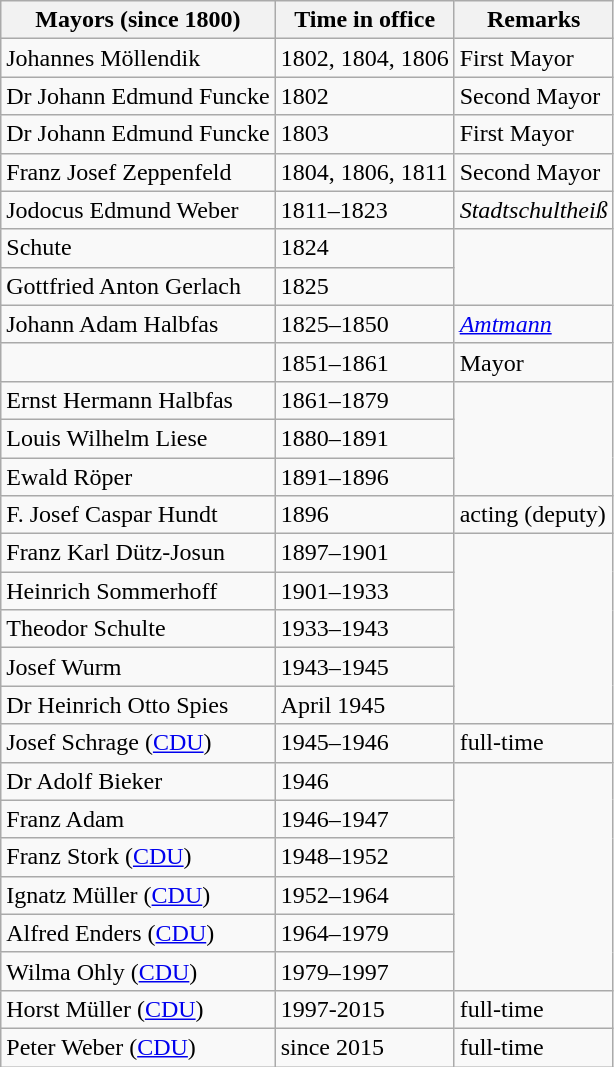<table class="wikitable">
<tr>
<th>Mayors (since 1800)</th>
<th>Time in office</th>
<th>Remarks</th>
</tr>
<tr>
<td>Johannes Möllendik</td>
<td>1802, 1804, 1806</td>
<td>First Mayor</td>
</tr>
<tr>
<td>Dr Johann Edmund Funcke</td>
<td>1802</td>
<td>Second Mayor</td>
</tr>
<tr>
<td>Dr Johann Edmund Funcke</td>
<td>1803</td>
<td>First Mayor</td>
</tr>
<tr>
<td>Franz Josef Zeppenfeld</td>
<td>1804, 1806, 1811</td>
<td>Second Mayor</td>
</tr>
<tr>
<td>Jodocus Edmund Weber</td>
<td>1811–1823</td>
<td><em>Stadtschultheiß</em></td>
</tr>
<tr>
<td>Schute</td>
<td>1824</td>
</tr>
<tr>
<td>Gottfried Anton Gerlach</td>
<td>1825</td>
</tr>
<tr>
<td>Johann Adam Halbfas</td>
<td>1825–1850</td>
<td><em><a href='#'>Amtmann</a></em></td>
</tr>
<tr>
<td></td>
<td>1851–1861</td>
<td>Mayor</td>
</tr>
<tr>
<td>Ernst Hermann Halbfas</td>
<td>1861–1879</td>
</tr>
<tr>
<td>Louis Wilhelm Liese</td>
<td>1880–1891</td>
</tr>
<tr>
<td>Ewald Röper</td>
<td>1891–1896</td>
</tr>
<tr>
<td>F. Josef Caspar Hundt</td>
<td>1896</td>
<td>acting (deputy)</td>
</tr>
<tr>
<td>Franz Karl Dütz-Josun</td>
<td>1897–1901</td>
</tr>
<tr>
<td>Heinrich Sommerhoff</td>
<td>1901–1933</td>
</tr>
<tr>
<td>Theodor Schulte</td>
<td>1933–1943</td>
</tr>
<tr>
<td>Josef Wurm</td>
<td>1943–1945</td>
</tr>
<tr>
<td>Dr Heinrich Otto Spies</td>
<td>April 1945</td>
</tr>
<tr>
<td>Josef Schrage (<a href='#'>CDU</a>)</td>
<td>1945–1946</td>
<td>full-time</td>
</tr>
<tr>
<td>Dr Adolf Bieker</td>
<td>1946</td>
</tr>
<tr>
<td>Franz Adam</td>
<td>1946–1947</td>
</tr>
<tr>
<td>Franz Stork (<a href='#'>CDU</a>)</td>
<td>1948–1952</td>
</tr>
<tr>
<td>Ignatz Müller (<a href='#'>CDU</a>)</td>
<td>1952–1964</td>
</tr>
<tr>
<td>Alfred Enders (<a href='#'>CDU</a>)</td>
<td>1964–1979</td>
</tr>
<tr>
<td>Wilma Ohly (<a href='#'>CDU</a>)</td>
<td>1979–1997</td>
</tr>
<tr>
<td>Horst Müller (<a href='#'>CDU</a>)</td>
<td>1997-2015</td>
<td>full-time</td>
</tr>
<tr>
<td>Peter Weber (<a href='#'>CDU</a>)</td>
<td>since 2015</td>
<td>full-time</td>
</tr>
</table>
